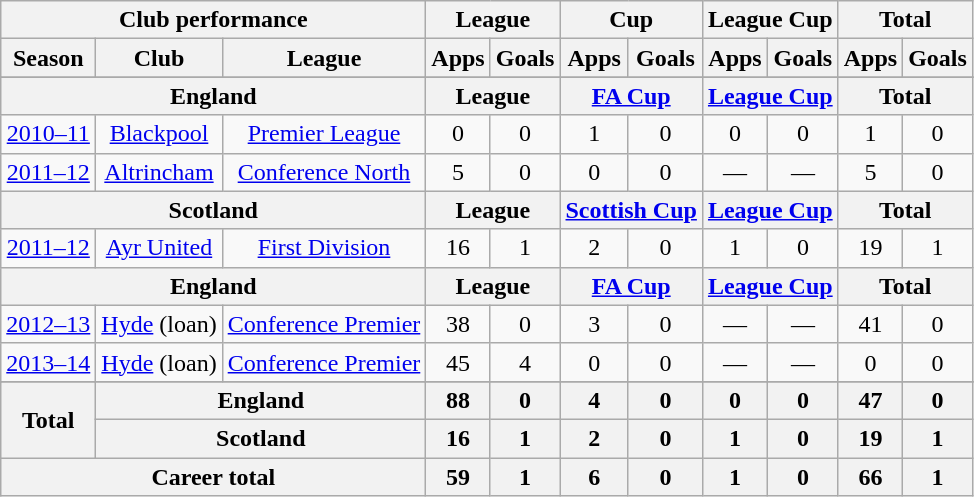<table class="wikitable" style="text-align:center">
<tr>
<th colspan=3>Club performance</th>
<th colspan=2>League</th>
<th colspan=2>Cup</th>
<th colspan=2>League Cup</th>
<th colspan=2>Total</th>
</tr>
<tr>
<th>Season</th>
<th>Club</th>
<th>League</th>
<th>Apps</th>
<th>Goals</th>
<th>Apps</th>
<th>Goals</th>
<th>Apps</th>
<th>Goals</th>
<th>Apps</th>
<th>Goals</th>
</tr>
<tr>
</tr>
<tr>
<th colspan=3>England</th>
<th colspan=2>League</th>
<th colspan=2><a href='#'>FA Cup</a></th>
<th colspan=2><a href='#'>League Cup</a></th>
<th colspan=2>Total</th>
</tr>
<tr>
<td><a href='#'>2010–11</a></td>
<td><a href='#'>Blackpool</a></td>
<td><a href='#'>Premier League</a></td>
<td>0</td>
<td>0</td>
<td>1</td>
<td>0</td>
<td>0</td>
<td>0</td>
<td>1</td>
<td>0</td>
</tr>
<tr>
<td><a href='#'>2011–12</a></td>
<td><a href='#'>Altrincham</a></td>
<td><a href='#'>Conference North</a></td>
<td>5</td>
<td>0</td>
<td>0</td>
<td>0</td>
<td>—</td>
<td>—</td>
<td>5</td>
<td>0</td>
</tr>
<tr>
<th colspan=3>Scotland</th>
<th colspan=2>League</th>
<th colspan=2><a href='#'>Scottish Cup</a></th>
<th colspan=2><a href='#'>League Cup</a></th>
<th colspan=2>Total</th>
</tr>
<tr>
<td><a href='#'>2011–12</a></td>
<td><a href='#'>Ayr United</a></td>
<td><a href='#'>First Division</a></td>
<td>16</td>
<td>1</td>
<td>2</td>
<td>0</td>
<td>1</td>
<td>0</td>
<td>19</td>
<td>1</td>
</tr>
<tr>
<th colspan=3>England</th>
<th colspan=2>League</th>
<th colspan=2><a href='#'>FA Cup</a></th>
<th colspan=2><a href='#'>League Cup</a></th>
<th colspan=2>Total</th>
</tr>
<tr>
<td><a href='#'>2012–13</a></td>
<td><a href='#'>Hyde</a> (loan)</td>
<td><a href='#'>Conference Premier</a></td>
<td>38</td>
<td>0</td>
<td>3</td>
<td>0</td>
<td>—</td>
<td>—</td>
<td>41</td>
<td>0</td>
</tr>
<tr>
<td><a href='#'>2013–14</a></td>
<td><a href='#'>Hyde</a> (loan)</td>
<td><a href='#'>Conference Premier</a></td>
<td>45</td>
<td>4</td>
<td>0</td>
<td>0</td>
<td>—</td>
<td>—</td>
<td>0</td>
<td>0</td>
</tr>
<tr>
</tr>
<tr>
<th rowspan=2>Total</th>
<th colspan=2>England</th>
<th>88</th>
<th>0</th>
<th>4</th>
<th>0</th>
<th>0</th>
<th>0</th>
<th>47</th>
<th>0</th>
</tr>
<tr>
<th colspan=2>Scotland</th>
<th>16</th>
<th>1</th>
<th>2</th>
<th>0</th>
<th>1</th>
<th>0</th>
<th>19</th>
<th>1</th>
</tr>
<tr>
<th colspan=3>Career total</th>
<th>59</th>
<th>1</th>
<th>6</th>
<th>0</th>
<th>1</th>
<th>0</th>
<th>66</th>
<th>1</th>
</tr>
</table>
